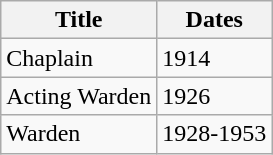<table class="wikitable">
<tr>
<th>Title</th>
<th>Dates</th>
</tr>
<tr>
<td>Chaplain</td>
<td>1914</td>
</tr>
<tr>
<td>Acting Warden</td>
<td>1926</td>
</tr>
<tr>
<td>Warden</td>
<td>1928-1953</td>
</tr>
</table>
